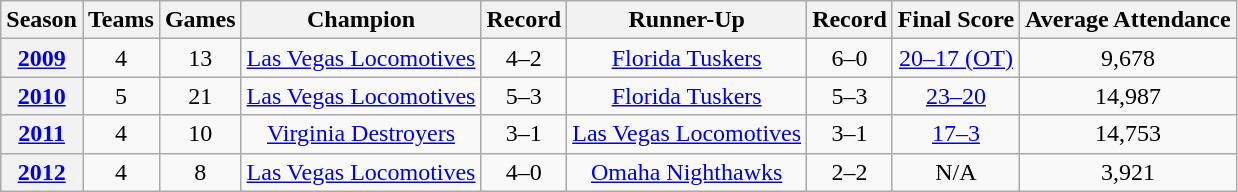<table class="wikitable" style="text-align:center;" border="1">
<tr>
<th scope="col">Season</th>
<th scope="col">Teams</th>
<th scope="col">Games</th>
<th scope="col">Champion</th>
<th scope="col">Record</th>
<th scope="col">Runner-Up</th>
<th scope="col">Record</th>
<th scope="col">Final Score</th>
<th scope="col">Average Attendance</th>
</tr>
<tr>
<th scope="row"><a href='#'>2009</a></th>
<td>4</td>
<td>13</td>
<td><a href='#'>Las Vegas Locomotives</a></td>
<td>4–2</td>
<td><a href='#'>Florida Tuskers</a></td>
<td>6–0</td>
<td><a href='#'>20–17 (OT)</a></td>
<td>9,678</td>
</tr>
<tr>
<th scope="row"><a href='#'>2010</a></th>
<td>5</td>
<td>21</td>
<td><a href='#'>Las Vegas Locomotives</a></td>
<td>5–3</td>
<td><a href='#'>Florida Tuskers</a></td>
<td>5–3</td>
<td><a href='#'>23–20</a></td>
<td>14,987</td>
</tr>
<tr>
<th scope="row"><a href='#'>2011</a></th>
<td>4</td>
<td>10</td>
<td><a href='#'>Virginia Destroyers</a></td>
<td>3–1</td>
<td><a href='#'>Las Vegas Locomotives</a></td>
<td>3–1</td>
<td><a href='#'>17–3</a></td>
<td>14,753</td>
</tr>
<tr>
<th scope="row"><a href='#'>2012</a></th>
<td>4</td>
<td>8</td>
<td><a href='#'>Las Vegas Locomotives</a></td>
<td>4–0</td>
<td><a href='#'>Omaha Nighthawks</a></td>
<td>2–2</td>
<td>N/A</td>
<td>3,921</td>
</tr>
</table>
